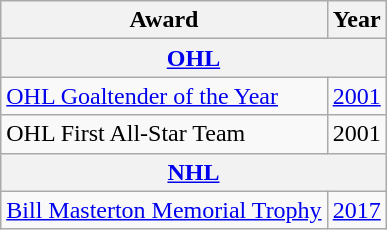<table class="wikitable">
<tr>
<th>Award</th>
<th>Year</th>
</tr>
<tr>
<th colspan="2"><a href='#'>OHL</a></th>
</tr>
<tr>
<td><a href='#'>OHL Goaltender of the Year</a></td>
<td><a href='#'>2001</a></td>
</tr>
<tr>
<td>OHL First All-Star Team</td>
<td>2001</td>
</tr>
<tr>
<th colspan="2"><a href='#'>NHL</a></th>
</tr>
<tr>
<td><a href='#'>Bill Masterton Memorial Trophy</a></td>
<td><a href='#'>2017</a></td>
</tr>
</table>
